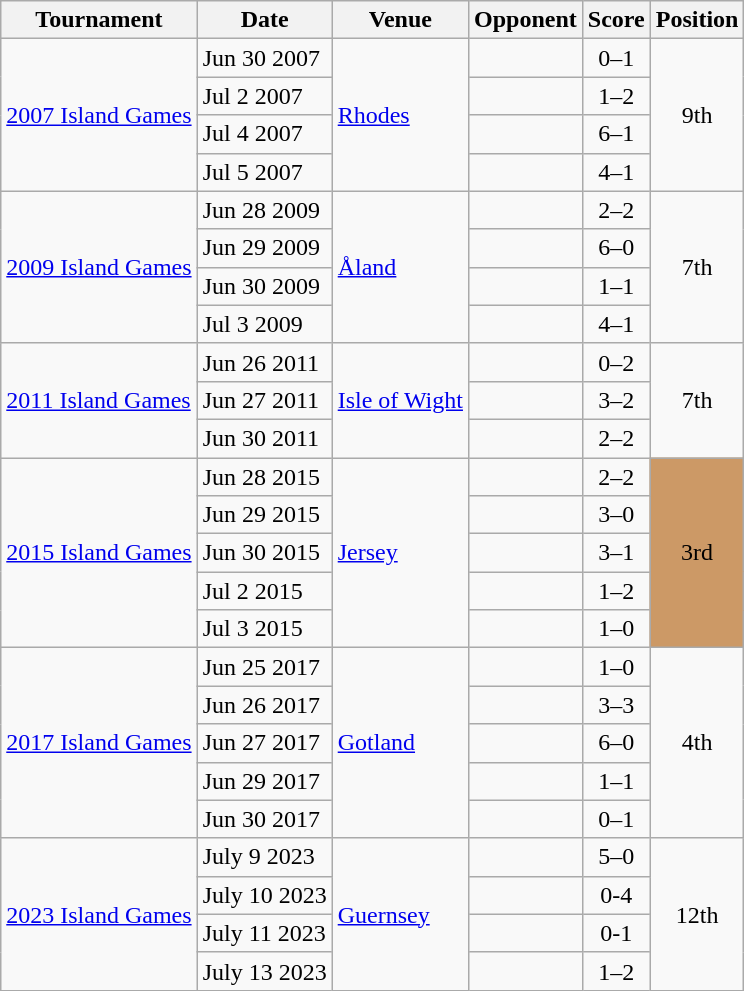<table class="wikitable">
<tr>
<th>Tournament</th>
<th>Date</th>
<th>Venue</th>
<th>Opponent</th>
<th>Score</th>
<th>Position</th>
</tr>
<tr>
<td rowspan="4"><a href='#'>2007 Island Games</a></td>
<td>Jun 30 2007</td>
<td rowspan="4"><a href='#'>Rhodes</a></td>
<td></td>
<td align="center">0–1</td>
<td rowspan=4 align=center>9th</td>
</tr>
<tr>
<td>Jul 2 2007</td>
<td></td>
<td align="center">1–2</td>
</tr>
<tr>
<td>Jul 4 2007</td>
<td></td>
<td align="center">6–1</td>
</tr>
<tr>
<td>Jul 5 2007</td>
<td></td>
<td align="center">4–1</td>
</tr>
<tr>
<td rowspan="4"><a href='#'>2009 Island Games</a></td>
<td>Jun 28 2009</td>
<td rowspan="4"><a href='#'>Åland</a></td>
<td></td>
<td align="center">2–2</td>
<td rowspan=4 align=center>7th</td>
</tr>
<tr>
<td>Jun 29 2009</td>
<td></td>
<td align="center">6–0</td>
</tr>
<tr>
<td>Jun 30 2009</td>
<td></td>
<td align="center">1–1</td>
</tr>
<tr>
<td>Jul 3 2009</td>
<td></td>
<td align="center">4–1</td>
</tr>
<tr>
<td rowspan="3"><a href='#'>2011 Island Games</a></td>
<td>Jun 26 2011</td>
<td rowspan="3"><a href='#'>Isle of Wight</a></td>
<td></td>
<td align="center">0–2</td>
<td rowspan=3 align=center>7th</td>
</tr>
<tr>
<td>Jun 27 2011</td>
<td></td>
<td align="center">3–2</td>
</tr>
<tr>
<td>Jun 30 2011</td>
<td></td>
<td align="center">2–2</td>
</tr>
<tr>
<td rowspan="5"><a href='#'>2015 Island Games</a></td>
<td>Jun 28 2015</td>
<td rowspan="5"><a href='#'>Jersey</a></td>
<td></td>
<td align="center">2–2</td>
<td rowspan=5 bgcolor=#cc9966 align=center>3rd</td>
</tr>
<tr>
<td>Jun 29 2015</td>
<td></td>
<td align="center">3–0</td>
</tr>
<tr>
<td>Jun 30 2015</td>
<td></td>
<td align="center">3–1</td>
</tr>
<tr>
<td>Jul 2 2015</td>
<td></td>
<td align="center">1–2</td>
</tr>
<tr>
<td>Jul 3 2015</td>
<td></td>
<td align="center">1–0</td>
</tr>
<tr>
<td rowspan="5"><a href='#'>2017 Island Games</a></td>
<td>Jun 25 2017</td>
<td rowspan="5"><a href='#'>Gotland</a></td>
<td></td>
<td align="center">1–0</td>
<td rowspan=5 align=center>4th</td>
</tr>
<tr>
<td>Jun 26 2017</td>
<td></td>
<td align="center">3–3</td>
</tr>
<tr>
<td>Jun 27 2017</td>
<td></td>
<td align="center">6–0</td>
</tr>
<tr>
<td>Jun 29 2017</td>
<td></td>
<td align="center">1–1</td>
</tr>
<tr>
<td>Jun 30 2017</td>
<td></td>
<td align="center">0–1</td>
</tr>
<tr>
<td rowspan="5"><a href='#'>2023 Island Games</a></td>
<td>July 9 2023</td>
<td rowspan="5"><a href='#'>Guernsey</a></td>
<td></td>
<td align="center">5–0</td>
<td rowspan=5 align=center>12th</td>
</tr>
<tr>
<td>July 10 2023</td>
<td></td>
<td align="center">0-4</td>
</tr>
<tr>
<td>July 11 2023</td>
<td></td>
<td align="center">0-1</td>
</tr>
<tr>
<td>July 13 2023</td>
<td></td>
<td align="center">1–2</td>
</tr>
</table>
